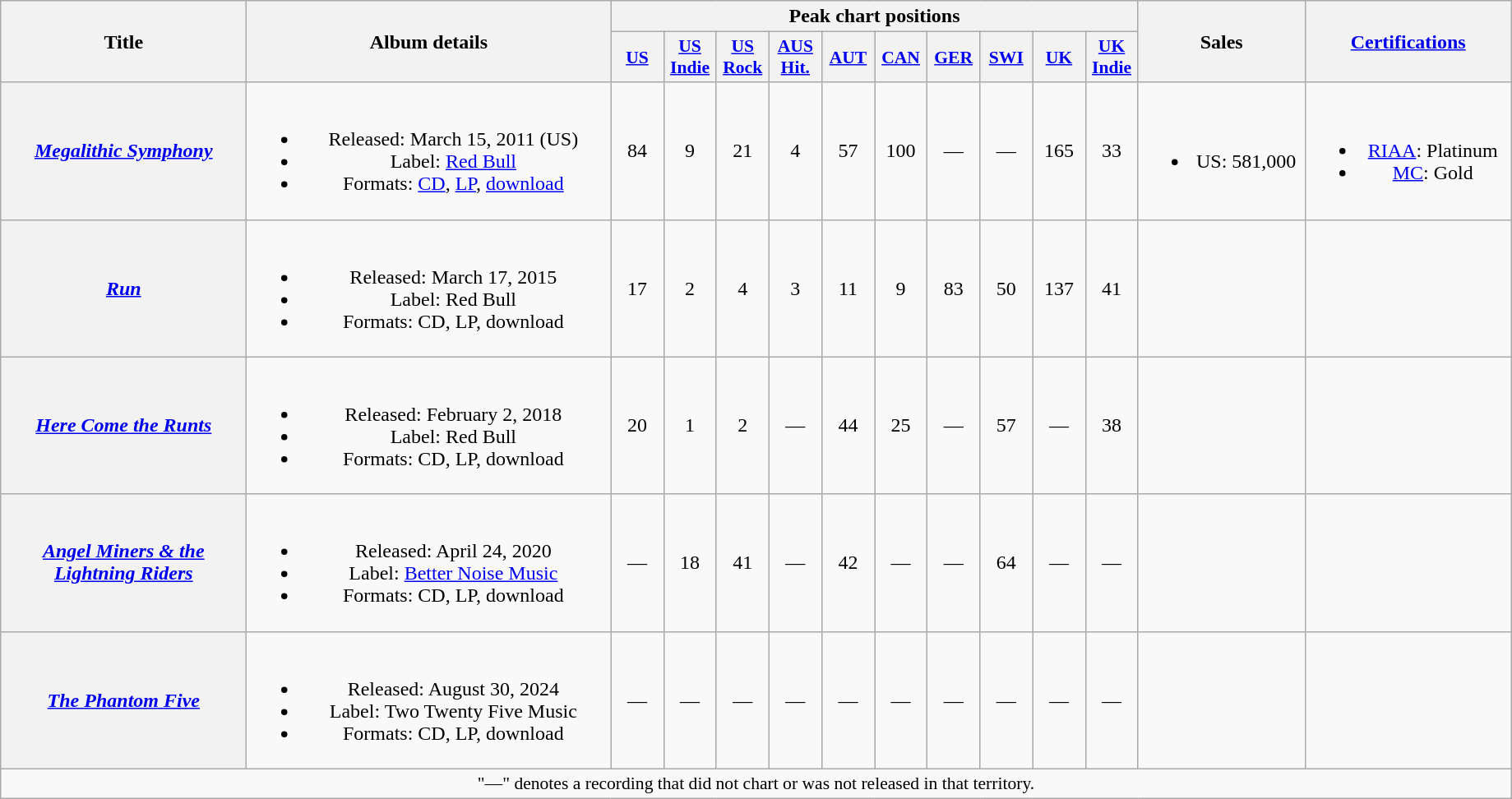<table class="wikitable plainrowheaders" style="text-align:center;">
<tr>
<th scope="col" rowspan="2" style="width:12em;">Title</th>
<th scope="col" rowspan="2" style="width:18em;">Album details</th>
<th scope="col" colspan="10">Peak chart positions</th>
<th scope="col" rowspan="2" style="width:8em;">Sales</th>
<th scope="col" rowspan="2" style="width:10em;"><a href='#'>Certifications</a></th>
</tr>
<tr>
<th scope="col" style="width:2.5em;font-size:90%;"><a href='#'>US</a><br></th>
<th scope="col" style="width:2.5em;font-size:90%;"><a href='#'>US<br>Indie</a><br></th>
<th scope="col" style="width:2.5em;font-size:90%;"><a href='#'>US<br>Rock</a><br></th>
<th scope="col" style="width:2.5em;font-size:90%;"><a href='#'>AUS<br>Hit.</a><br></th>
<th scope="col" style="width:2.5em;font-size:90%;"><a href='#'>AUT</a><br></th>
<th scope="col" style="width:2.5em;font-size:90%;"><a href='#'>CAN</a><br></th>
<th scope="col" style="width:2.5em;font-size:90%;"><a href='#'>GER</a><br></th>
<th scope="col" style="width:2.5em;font-size:90%;"><a href='#'>SWI</a><br></th>
<th scope="col" style="width:2.5em;font-size:90%;"><a href='#'>UK</a><br></th>
<th scope="col" style="width:2.5em;font-size:90%;"><a href='#'>UK<br>Indie</a><br></th>
</tr>
<tr>
<th scope="row"><em><a href='#'>Megalithic Symphony</a></em></th>
<td><br><ul><li>Released: March 15, 2011 <span>(US)</span></li><li>Label: <a href='#'>Red Bull</a></li><li>Formats: <a href='#'>CD</a>, <a href='#'>LP</a>, <a href='#'>download</a></li></ul></td>
<td>84</td>
<td>9</td>
<td>21</td>
<td>4</td>
<td>57</td>
<td>100</td>
<td>—</td>
<td>—</td>
<td>165</td>
<td>33</td>
<td><br><ul><li>US: 581,000</li></ul></td>
<td><br><ul><li><a href='#'>RIAA</a>: Platinum</li><li><a href='#'>MC</a>: Gold</li></ul></td>
</tr>
<tr>
<th scope="row"><em><a href='#'>Run</a></em></th>
<td><br><ul><li>Released: March 17, 2015</li><li>Label: Red Bull</li><li>Formats: CD, LP, download</li></ul></td>
<td>17</td>
<td>2</td>
<td>4</td>
<td>3</td>
<td>11</td>
<td>9</td>
<td>83</td>
<td>50</td>
<td>137</td>
<td>41</td>
<td></td>
<td></td>
</tr>
<tr>
<th scope="row"><em><a href='#'>Here Come the Runts</a></em></th>
<td><br><ul><li>Released: February 2, 2018</li><li>Label: Red Bull</li><li>Formats: CD, LP, download</li></ul></td>
<td>20</td>
<td>1</td>
<td>2</td>
<td>—</td>
<td>44</td>
<td>25</td>
<td>—</td>
<td>57</td>
<td>—</td>
<td>38</td>
<td></td>
<td></td>
</tr>
<tr>
<th scope="row"><em><a href='#'>Angel Miners & the Lightning Riders</a></em></th>
<td><br><ul><li>Released: April 24, 2020</li><li>Label: <a href='#'>Better Noise Music</a></li><li>Formats: CD, LP, download</li></ul></td>
<td>—</td>
<td>18</td>
<td>41</td>
<td>—</td>
<td>42</td>
<td>—</td>
<td>—</td>
<td>64</td>
<td>—</td>
<td>—</td>
<td></td>
<td></td>
</tr>
<tr>
<th scope="row"><em><a href='#'>The Phantom Five</a></em></th>
<td><br><ul><li>Released: August 30, 2024</li><li>Label: Two Twenty Five Music</li><li>Formats: CD, LP, download</li></ul></td>
<td>—</td>
<td>—</td>
<td>—</td>
<td>—</td>
<td>—</td>
<td>—</td>
<td>—</td>
<td>—</td>
<td>—</td>
<td>—</td>
<td></td>
<td></td>
</tr>
<tr>
<td colspan="14" style="font-size:90%">"—" denotes a recording that did not chart or was not released in that territory.</td>
</tr>
</table>
